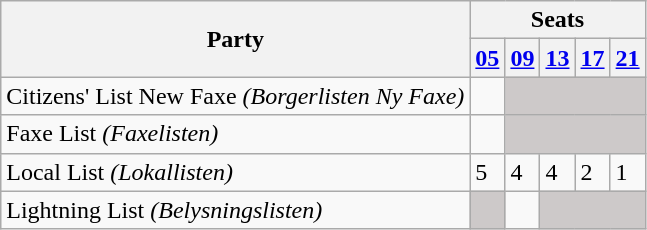<table class="wikitable">
<tr>
<th rowspan=2>Party</th>
<th colspan=11>Seats</th>
</tr>
<tr>
<th><a href='#'>05</a></th>
<th><a href='#'>09</a></th>
<th><a href='#'>13</a></th>
<th><a href='#'>17</a></th>
<th><a href='#'>21</a></th>
</tr>
<tr>
<td>Citizens' List New Faxe <em>(Borgerlisten Ny Faxe)</em></td>
<td></td>
<td style="background:#CDC9C9;" colspan=4></td>
</tr>
<tr>
<td>Faxe List <em>(Faxelisten)</em></td>
<td></td>
<td style="background:#CDC9C9;" colspan=4></td>
</tr>
<tr>
<td>Local List <em>(Lokallisten)</em></td>
<td>5</td>
<td>4</td>
<td>4</td>
<td>2</td>
<td>1</td>
</tr>
<tr>
<td>Lightning List <em>(Belysningslisten)</em></td>
<td style="background:#CDC9C9;"></td>
<td></td>
<td style="background:#CDC9C9;" colspan=3></td>
</tr>
</table>
